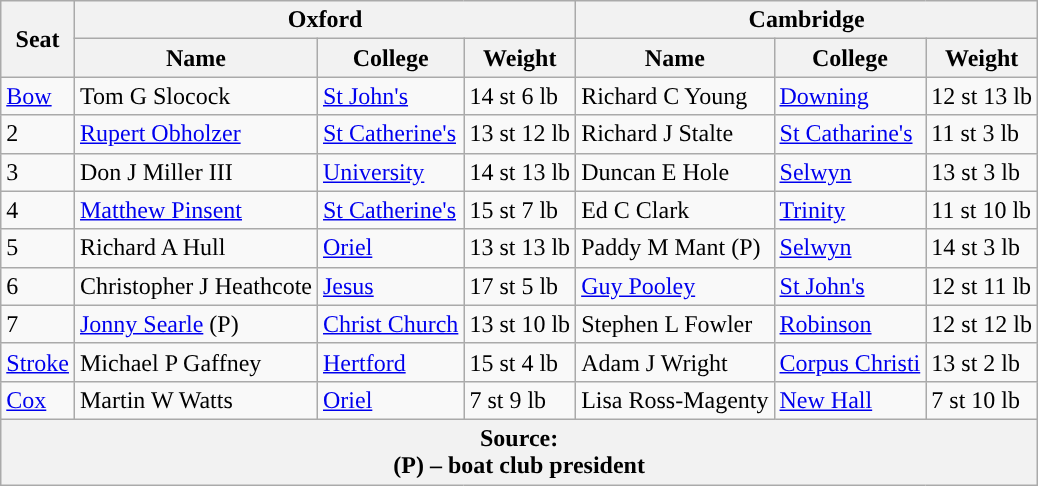<table class="wikitable">
<tr>
<th rowspan="2" scope="col">Seat</th>
<th colspan="3" scope="col">Oxford <br> </th>
<th colspan="3" scope="col">Cambridge <br> </th>
</tr>
<tr>
<th>Name</th>
<th>College</th>
<th>Weight</th>
<th>Name</th>
<th>College</th>
<th>Weight</th>
</tr>
<tr>
<td><a href='#'>Bow</a></td>
<td>Tom G Slocock</td>
<td><a href='#'>St John's</a></td>
<td>14 st 6 lb</td>
<td>Richard C Young</td>
<td><a href='#'>Downing</a></td>
<td>12 st 13 lb</td>
</tr>
<tr>
<td>2</td>
<td><a href='#'>Rupert Obholzer</a></td>
<td><a href='#'>St Catherine's</a></td>
<td>13 st 12 lb</td>
<td>Richard J Stalte</td>
<td><a href='#'>St Catharine's</a></td>
<td>11 st 3 lb</td>
</tr>
<tr>
<td>3</td>
<td>Don J Miller III</td>
<td><a href='#'>University</a></td>
<td>14 st 13 lb</td>
<td>Duncan E Hole</td>
<td><a href='#'>Selwyn</a></td>
<td>13 st 3 lb</td>
</tr>
<tr>
<td>4</td>
<td><a href='#'>Matthew Pinsent</a></td>
<td><a href='#'>St Catherine's</a></td>
<td>15 st 7 lb</td>
<td>Ed C Clark</td>
<td><a href='#'>Trinity</a></td>
<td>11 st 10 lb</td>
</tr>
<tr>
<td>5</td>
<td>Richard A Hull</td>
<td><a href='#'>Oriel</a></td>
<td>13 st 13 lb</td>
<td>Paddy M Mant (P)</td>
<td><a href='#'>Selwyn</a></td>
<td>14 st 3 lb</td>
</tr>
<tr>
<td>6</td>
<td>Christopher J Heathcote</td>
<td><a href='#'>Jesus</a></td>
<td>17 st 5 lb</td>
<td><a href='#'>Guy Pooley</a></td>
<td><a href='#'>St John's</a></td>
<td>12 st 11 lb</td>
</tr>
<tr>
<td>7</td>
<td><a href='#'>Jonny Searle</a> (P)</td>
<td><a href='#'>Christ Church</a></td>
<td>13 st 10 lb</td>
<td>Stephen L Fowler</td>
<td><a href='#'>Robinson</a></td>
<td>12 st 12 lb</td>
</tr>
<tr>
<td><a href='#'>Stroke</a></td>
<td>Michael P Gaffney</td>
<td><a href='#'>Hertford</a></td>
<td>15 st 4 lb</td>
<td>Adam J Wright</td>
<td><a href='#'>Corpus Christi</a></td>
<td>13 st 2 lb</td>
</tr>
<tr>
<td><a href='#'>Cox</a></td>
<td>Martin W Watts</td>
<td><a href='#'>Oriel</a></td>
<td>7 st 9 lb</td>
<td>Lisa Ross-Magenty</td>
<td><a href='#'>New Hall</a></td>
<td>7 st 10 lb</td>
</tr>
<tr>
<th colspan="7">Source:<br>(P) – boat club president</th>
</tr>
</table>
